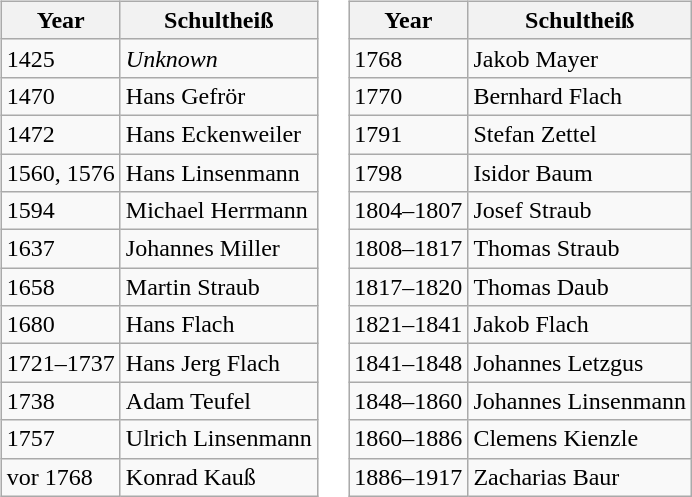<table>
<tr>
<td valign="top"><br><table class="wikitable">
<tr>
<th>Year</th>
<th>Schultheiß</th>
</tr>
<tr>
<td>1425</td>
<td align="left"><em>Unknown</em></td>
</tr>
<tr>
<td>1470</td>
<td align="left">Hans Gefrör</td>
</tr>
<tr>
<td>1472</td>
<td align="left">Hans Eckenweiler</td>
</tr>
<tr>
<td>1560, 1576</td>
<td align="left">Hans Linsenmann</td>
</tr>
<tr>
<td>1594</td>
<td align="left">Michael Herrmann</td>
</tr>
<tr>
<td>1637</td>
<td align="left">Johannes Miller</td>
</tr>
<tr>
<td>1658</td>
<td align="left">Martin Straub</td>
</tr>
<tr>
<td>1680</td>
<td align="left">Hans Flach</td>
</tr>
<tr>
<td>1721–1737</td>
<td align="left">Hans Jerg Flach</td>
</tr>
<tr>
<td>1738</td>
<td align="left">Adam Teufel</td>
</tr>
<tr>
<td>1757</td>
<td align="left">Ulrich Linsenmann</td>
</tr>
<tr>
<td>vor 1768</td>
<td align="left">Konrad Kauß</td>
</tr>
</table>
</td>
<td valign="top"><br><table class="wikitable">
<tr>
<th>Year</th>
<th>Schultheiß</th>
</tr>
<tr>
<td>1768</td>
<td align="left">Jakob Mayer</td>
</tr>
<tr>
<td>1770</td>
<td align="left">Bernhard Flach</td>
</tr>
<tr>
<td>1791</td>
<td align="left">Stefan Zettel</td>
</tr>
<tr>
<td>1798</td>
<td align="left">Isidor Baum</td>
</tr>
<tr>
<td>1804–1807</td>
<td align="left">Josef Straub</td>
</tr>
<tr>
<td>1808–1817</td>
<td align="left">Thomas Straub</td>
</tr>
<tr>
<td>1817–1820</td>
<td align="left">Thomas Daub</td>
</tr>
<tr>
<td>1821–1841</td>
<td align="left">Jakob Flach</td>
</tr>
<tr>
<td>1841–1848</td>
<td align="left">Johannes Letzgus</td>
</tr>
<tr>
<td>1848–1860</td>
<td align="left">Johannes Linsenmann</td>
</tr>
<tr>
<td>1860–1886</td>
<td align="left">Clemens Kienzle</td>
</tr>
<tr>
<td>1886–1917</td>
<td align="left">Zacharias Baur</td>
</tr>
</table>
</td>
</tr>
</table>
